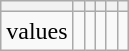<table class="wikitable">
<tr>
<th></th>
<th></th>
<th></th>
<th></th>
<th></th>
<th></th>
</tr>
<tr>
<td> values</td>
<td></td>
<td></td>
<td></td>
<td></td>
<td></td>
</tr>
</table>
